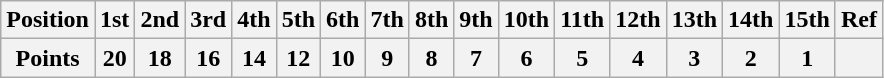<table class="wikitable">
<tr>
<th>Position</th>
<th>1st</th>
<th>2nd</th>
<th>3rd</th>
<th>4th</th>
<th>5th</th>
<th>6th</th>
<th>7th</th>
<th>8th</th>
<th>9th</th>
<th>10th</th>
<th>11th</th>
<th>12th</th>
<th>13th</th>
<th>14th</th>
<th>15th</th>
<th>Ref</th>
</tr>
<tr>
<th>Points</th>
<th>20</th>
<th>18</th>
<th>16</th>
<th>14</th>
<th>12</th>
<th>10</th>
<th>9</th>
<th>8</th>
<th>7</th>
<th>6</th>
<th>5</th>
<th>4</th>
<th>3</th>
<th>2</th>
<th>1</th>
<th></th>
</tr>
</table>
